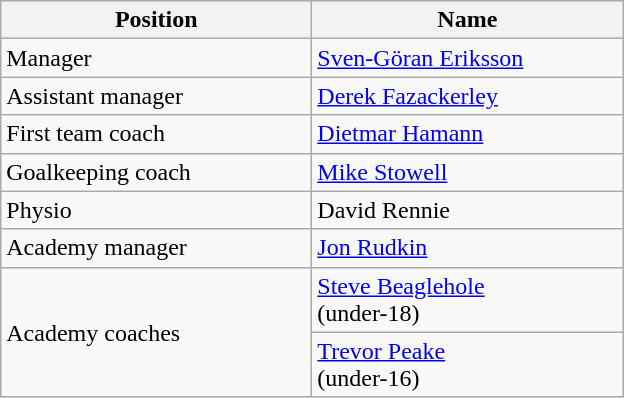<table class="wikitable">
<tr>
<th width=200>Position</th>
<th width=200>Name</th>
</tr>
<tr>
<td>Manager</td>
<td> <a href='#'>Sven-Göran Eriksson</a></td>
</tr>
<tr>
<td>Assistant manager</td>
<td> <a href='#'>Derek Fazackerley</a></td>
</tr>
<tr>
<td>First team coach</td>
<td> <a href='#'>Dietmar Hamann</a></td>
</tr>
<tr>
<td>Goalkeeping coach</td>
<td> <a href='#'>Mike Stowell</a></td>
</tr>
<tr>
<td>Physio</td>
<td> David Rennie</td>
</tr>
<tr>
<td>Academy manager</td>
<td> <a href='#'>Jon Rudkin</a></td>
</tr>
<tr>
<td rowspan="2">Academy coaches</td>
<td> <a href='#'>Steve Beaglehole</a><br>(under-18)</td>
</tr>
<tr>
<td> <a href='#'>Trevor Peake</a><br>(under-16)</td>
</tr>
</table>
